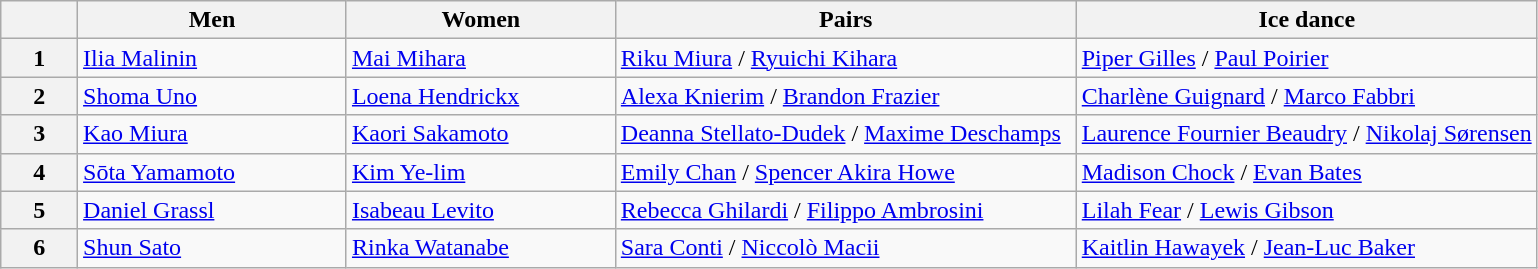<table class="wikitable unsortable" style="text-align:left">
<tr>
<th scope="col" style="width:5%"></th>
<th scope="col" style="width:17.5%">Men </th>
<th scope="col" style="width:17.5%">Women </th>
<th scope="col" style="width:30%">Pairs</th>
<th scope="col" style="width:30%">Ice dance</th>
</tr>
<tr>
<th scope="row">1</th>
<td> <a href='#'>Ilia Malinin</a></td>
<td> <a href='#'>Mai Mihara</a></td>
<td> <a href='#'>Riku Miura</a> / <a href='#'>Ryuichi Kihara</a></td>
<td> <a href='#'>Piper Gilles</a> / <a href='#'>Paul Poirier</a></td>
</tr>
<tr>
<th scope="row">2</th>
<td> <a href='#'>Shoma Uno</a></td>
<td> <a href='#'>Loena Hendrickx</a></td>
<td> <a href='#'>Alexa Knierim</a> / <a href='#'>Brandon Frazier</a></td>
<td> <a href='#'>Charlène Guignard</a> / <a href='#'>Marco Fabbri</a></td>
</tr>
<tr>
<th scope="row">3</th>
<td> <a href='#'>Kao Miura</a></td>
<td> <a href='#'>Kaori Sakamoto</a></td>
<td> <a href='#'>Deanna Stellato-Dudek</a> / <a href='#'>Maxime Deschamps</a></td>
<td> <a href='#'>Laurence Fournier Beaudry</a> / <a href='#'>Nikolaj Sørensen</a></td>
</tr>
<tr>
<th scope="row">4</th>
<td> <a href='#'>Sōta Yamamoto</a></td>
<td> <a href='#'>Kim Ye-lim</a></td>
<td> <a href='#'>Emily Chan</a> / <a href='#'>Spencer Akira Howe</a></td>
<td> <a href='#'>Madison Chock</a> / <a href='#'>Evan Bates</a></td>
</tr>
<tr>
<th scope="row">5</th>
<td> <a href='#'>Daniel Grassl</a></td>
<td> <a href='#'>Isabeau Levito</a></td>
<td> <a href='#'>Rebecca Ghilardi</a> / <a href='#'>Filippo Ambrosini</a></td>
<td> <a href='#'>Lilah Fear</a> / <a href='#'>Lewis Gibson</a></td>
</tr>
<tr>
<th scope="row">6</th>
<td> <a href='#'>Shun Sato</a></td>
<td> <a href='#'>Rinka Watanabe</a></td>
<td> <a href='#'>Sara Conti</a> / <a href='#'>Niccolò Macii</a></td>
<td> <a href='#'>Kaitlin Hawayek</a> / <a href='#'>Jean-Luc Baker</a></td>
</tr>
</table>
